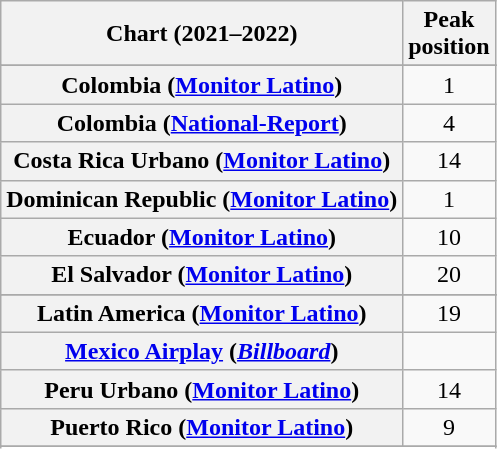<table class="wikitable sortable plainrowheaders" style="text-align:center">
<tr>
<th scope="col">Chart (2021–2022)</th>
<th scope="col">Peak<br>position</th>
</tr>
<tr>
</tr>
<tr>
<th scope="row">Colombia (<a href='#'>Monitor Latino</a>)</th>
<td>1</td>
</tr>
<tr>
<th scope="row">Colombia (<a href='#'>National-Report</a>)</th>
<td>4</td>
</tr>
<tr>
<th scope="row">Costa Rica Urbano (<a href='#'>Monitor Latino</a>)</th>
<td>14</td>
</tr>
<tr>
<th scope="row">Dominican Republic (<a href='#'>Monitor Latino</a>)</th>
<td>1</td>
</tr>
<tr>
<th scope="row">Ecuador (<a href='#'>Monitor Latino</a>)</th>
<td>10</td>
</tr>
<tr>
<th scope="row">El Salvador (<a href='#'>Monitor Latino</a>)</th>
<td>20</td>
</tr>
<tr>
</tr>
<tr>
<th scope="row">Latin America (<a href='#'>Monitor Latino</a>)</th>
<td>19</td>
</tr>
<tr>
<th scope="row"><a href='#'>Mexico Airplay</a> (<em><a href='#'>Billboard</a></em>)</th>
<td></td>
</tr>
<tr>
<th scope="row">Peru Urbano (<a href='#'>Monitor Latino</a>)</th>
<td>14</td>
</tr>
<tr>
<th scope="row">Puerto Rico (<a href='#'>Monitor Latino</a>)</th>
<td>9</td>
</tr>
<tr>
</tr>
<tr>
</tr>
<tr>
</tr>
<tr>
</tr>
<tr>
</tr>
</table>
